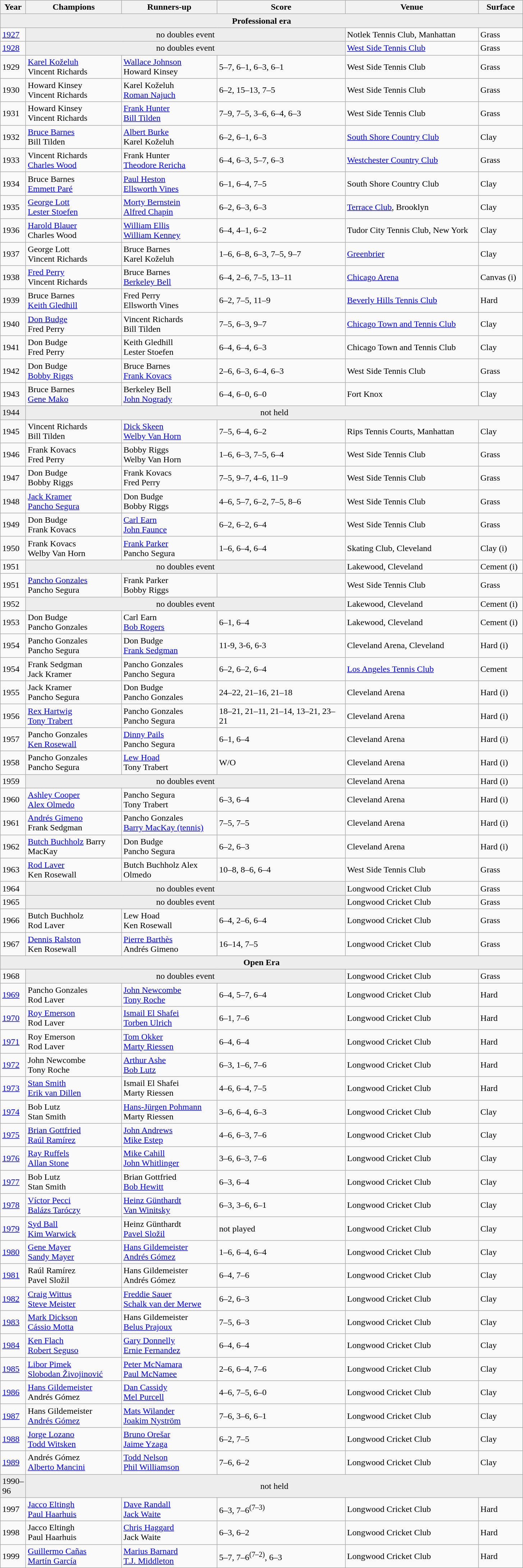<table class="wikitable">
<tr>
<th style="width:40px">Year</th>
<th style="width:170px">Champions</th>
<th style="width:170px">Runners-up</th>
<th style="width:230px" class="unsortable">Score</th>
<th style="width:240px">Venue</th>
<th style="width:75px">Surface</th>
</tr>
<tr style="background:#ededed">
<td colspan="6" align="center"><strong>Professional era</strong></td>
</tr>
<tr>
<td><a href='#'>1927</a></td>
<td colspan="3" align=center style="background:#ededed">no doubles event</td>
<td>Notlek Tennis Club, Manhattan</td>
<td>Grass</td>
</tr>
<tr>
<td><a href='#'>1928</a></td>
<td colspan="3" align=center style="background:#ededed">no doubles event</td>
<td><a href='#'>West Side Tennis Club</a></td>
<td>Grass</td>
</tr>
<tr>
<td>1929</td>
<td> <a href='#'>Karel Koželuh</a><br> Vincent Richards</td>
<td> <a href='#'>Wallace Johnson</a><br> Howard Kinsey</td>
<td>5–7, 6–1, 6–3, 6–1</td>
<td>West Side Tennis Club</td>
<td>Grass</td>
</tr>
<tr>
<td>1930</td>
<td> Howard Kinsey<br> Vincent Richards</td>
<td> Karel Koželuh<br> <a href='#'>Roman Najuch</a></td>
<td>6–2, 15–13, 7–5</td>
<td>West Side Tennis Club</td>
<td>Grass</td>
</tr>
<tr>
<td>1931</td>
<td> Howard Kinsey<br> Vincent Richards</td>
<td> <a href='#'>Frank Hunter</a><br> <a href='#'>Bill Tilden</a></td>
<td>7–9, 7–5, 3–6, 6–4, 6–3</td>
<td>West Side Tennis Club</td>
<td>Grass</td>
</tr>
<tr>
<td>1932</td>
<td> <a href='#'>Bruce Barnes</a><br> Bill Tilden</td>
<td> <a href='#'>Albert Burke</a><br> Karel Koželuh</td>
<td>6–2, 6–1, 6–3</td>
<td><a href='#'>South Shore Country Club</a></td>
<td>Clay</td>
</tr>
<tr>
<td>1933</td>
<td> Vincent Richards<br> <a href='#'>Charles Wood</a></td>
<td> Frank Hunter<br> <a href='#'>Theodore Rericha</a></td>
<td>6–4, 6–3, 5–7, 6–3</td>
<td><a href='#'>Westchester Country Club</a></td>
<td>Grass</td>
</tr>
<tr>
<td>1934</td>
<td> Bruce Barnes<br> <a href='#'>Emmett Paré</a></td>
<td> <a href='#'>Paul Heston</a><br> <a href='#'>Ellsworth Vines</a></td>
<td>6–1, 6–4, 7–5</td>
<td>South Shore Country Club</td>
<td>Clay</td>
</tr>
<tr>
<td>1935</td>
<td> <a href='#'>George Lott</a><br> <a href='#'>Lester Stoefen</a></td>
<td> <a href='#'>Morty Bernstein</a><br> <a href='#'>Alfred Chapin</a></td>
<td>6–2, 6–3, 6–3</td>
<td><a href='#'>Terrace Club</a>, Brooklyn</td>
<td>Clay</td>
</tr>
<tr>
<td>1936</td>
<td> <a href='#'>Harold Blauer</a><br> Charles Wood</td>
<td> <a href='#'>William Ellis</a><br> <a href='#'>William Kenney</a></td>
<td>6–4, 4–1, 6–2</td>
<td>Tudor City Tennis Club, New York</td>
<td>Clay</td>
</tr>
<tr>
<td>1937</td>
<td> George Lott<br> Vincent Richards</td>
<td> Bruce Barnes<br> Karel Koželuh</td>
<td>1–6, 6–8, 6–3, 7–5, 9–7</td>
<td><a href='#'>Greenbrier</a></td>
<td>Clay</td>
</tr>
<tr>
<td>1938</td>
<td> <a href='#'>Fred Perry</a><br> Vincent Richards</td>
<td> Bruce Barnes<br> <a href='#'>Berkeley Bell</a></td>
<td>6–4, 2–6, 7–5, 13–11</td>
<td><a href='#'>Chicago Arena</a></td>
<td>Canvas (i)</td>
</tr>
<tr>
<td>1939</td>
<td> Bruce Barnes<br> <a href='#'>Keith Gledhill</a></td>
<td> Fred Perry<br> Ellsworth Vines</td>
<td>6–2, 7–5, 11–9</td>
<td><a href='#'>Beverly Hills Tennis Club</a></td>
<td>Hard</td>
</tr>
<tr>
<td>1940</td>
<td> <a href='#'>Don Budge</a><br> Fred Perry</td>
<td> Vincent Richards<br> Bill Tilden</td>
<td>7–5, 6–3, 9–7</td>
<td><a href='#'>Chicago Town and Tennis Club</a></td>
<td>Clay</td>
</tr>
<tr>
<td>1941</td>
<td> Don Budge<br> Fred Perry</td>
<td> Keith Gledhill<br> Lester Stoefen</td>
<td>6–4, 6–4, 6–3</td>
<td>Chicago Town and Tennis Club</td>
<td>Clay</td>
</tr>
<tr>
<td>1942</td>
<td> Don Budge<br> <a href='#'>Bobby Riggs</a></td>
<td> Bruce Barnes<br> <a href='#'>Frank Kovacs</a></td>
<td>2–6, 6–3, 6–4, 6–3</td>
<td>West Side Tennis Club</td>
<td>Grass</td>
</tr>
<tr>
<td>1943</td>
<td> Bruce Barnes<br> <a href='#'>Gene Mako</a></td>
<td> Berkeley Bell<br> <a href='#'>John Nogrady</a></td>
<td>6–4, 6–0, 6–0</td>
<td>Fort Knox</td>
<td>Clay</td>
</tr>
<tr style="background:#ededed">
<td>1944</td>
<td colspan="5" align="center">not held</td>
</tr>
<tr>
<td>1945</td>
<td> Vincent Richards<br> Bill Tilden</td>
<td> <a href='#'>Dick Skeen</a><br> <a href='#'>Welby Van Horn</a></td>
<td>7–5, 6–4, 6–2</td>
<td>Rips Tennis Courts, Manhattan</td>
<td>Clay</td>
</tr>
<tr>
<td>1946</td>
<td> Frank Kovacs<br> Fred Perry</td>
<td> Bobby Riggs<br> Welby Van Horn</td>
<td>1–6, 6–3, 7–5, 6–4</td>
<td>West Side Tennis Club</td>
<td>Grass</td>
</tr>
<tr>
<td>1947</td>
<td> Don Budge<br> Bobby Riggs</td>
<td> Frank Kovacs<br> Fred Perry</td>
<td>7–5, 9–7, 4–6, 11–9</td>
<td>West Side Tennis Club</td>
<td>Grass</td>
</tr>
<tr>
<td>1948</td>
<td> <a href='#'>Jack Kramer</a><br> <a href='#'>Pancho Segura</a></td>
<td> Don Budge<br> Bobby Riggs</td>
<td>4–6, 5–7, 6–2, 7–5, 8–6</td>
<td>West Side Tennis Club</td>
<td>Grass</td>
</tr>
<tr>
<td>1949</td>
<td> Don Budge<br> Frank Kovacs</td>
<td> <a href='#'>Carl Earn</a><br> <a href='#'>John Faunce</a></td>
<td>6–2, 6–2, 6–4</td>
<td>West Side Tennis Club</td>
<td>Grass</td>
</tr>
<tr>
<td>1950</td>
<td> Frank Kovacs<br> Welby Van Horn</td>
<td> <a href='#'>Frank Parker</a><br> Pancho Segura</td>
<td>1–6, 6–4, 6–4</td>
<td>Skating Club, Cleveland</td>
<td>Clay (i)</td>
</tr>
<tr>
<td>1951</td>
<td colspan="3" align=center style="background:#ededed">no doubles event</td>
<td>Lakewood, Cleveland</td>
<td>Cement (i)</td>
</tr>
<tr>
<td>1951</td>
<td> <a href='#'>Pancho Gonzales</a><br> Pancho Segura</td>
<td> Frank Parker<br> Bobby Riggs</td>
<td></td>
<td>West Side Tennis Club</td>
<td>Grass</td>
</tr>
<tr>
<td>1952</td>
<td colspan="3" align=center style="background:#ededed">no doubles event</td>
<td>Lakewood, Cleveland</td>
<td>Cement (i)</td>
</tr>
<tr>
<td>1953</td>
<td> Don Budge<br> Pancho Gonzales</td>
<td> Carl Earn<br> <a href='#'>Bob Rogers</a></td>
<td>6–1, 6–4</td>
<td>Lakewood, Cleveland</td>
<td>Cement (i)</td>
</tr>
<tr>
<td>1954</td>
<td> Pancho Gonzales<br> Pancho Segura</td>
<td> Don Budge<br> <a href='#'>Frank Sedgman</a></td>
<td>11-9, 3-6, 6-3</td>
<td>Cleveland Arena, Cleveland</td>
<td>Hard (i)</td>
</tr>
<tr>
<td>1954</td>
<td> Frank Sedgman<br> Jack Kramer</td>
<td> Pancho Gonzales<br> Pancho Segura</td>
<td>6–2, 6–2, 6–4</td>
<td><a href='#'>Los Angeles Tennis Club</a></td>
<td>Cement</td>
</tr>
<tr>
<td>1955</td>
<td> Jack Kramer<br> Pancho Segura</td>
<td> Don Budge<br> Pancho Gonzales</td>
<td>24–22, 21–16, 21–18</td>
<td>Cleveland Arena</td>
<td>Hard (i)</td>
</tr>
<tr>
<td>1956</td>
<td> <a href='#'>Rex Hartwig</a><br> <a href='#'>Tony Trabert</a></td>
<td> Pancho Gonzales<br> Pancho Segura</td>
<td>18–21, 21–11, 21–14, 13–21, 23–21</td>
<td>Cleveland Arena</td>
<td>Hard (i)</td>
</tr>
<tr>
<td>1957</td>
<td> Pancho Gonzales<br> <a href='#'>Ken Rosewall</a></td>
<td> <a href='#'>Dinny Pails</a><br> Pancho Segura</td>
<td>6–1, 6–4</td>
<td>Cleveland Arena</td>
<td>Hard (i)</td>
</tr>
<tr>
<td>1958</td>
<td> Pancho Gonzales<br> Pancho Segura</td>
<td> <a href='#'>Lew Hoad</a><br> Tony Trabert</td>
<td>W/O</td>
<td>Cleveland Arena</td>
<td>Hard (i)</td>
</tr>
<tr>
<td>1959</td>
<td colspan="3" align=center style="background:#ededed">no doubles event</td>
<td>Cleveland Arena</td>
<td>Hard (i)</td>
</tr>
<tr>
<td>1960</td>
<td> <a href='#'>Ashley Cooper</a><br> <a href='#'>Alex Olmedo</a></td>
<td> Pancho Segura<br> Tony Trabert</td>
<td>6–3, 6–4</td>
<td>Cleveland Arena</td>
<td>Hard (i)</td>
</tr>
<tr>
<td>1961</td>
<td> <a href='#'>Andrés Gimeno</a><br> Frank Sedgman</td>
<td> Pancho Gonzales<br> <a href='#'>Barry MacKay (tennis)</a></td>
<td>7–5, 7–5</td>
<td>Cleveland Arena</td>
<td>Hard (i)</td>
</tr>
<tr>
<td>1962</td>
<td> <a href='#'>Butch Buchholz</a> Barry MacKay</td>
<td> Don Budge<br> Pancho Segura</td>
<td>6–2, 6–3</td>
<td>Cleveland Arena</td>
<td>Hard (i)</td>
</tr>
<tr>
<td>1963</td>
<td> <a href='#'>Rod Laver</a><br> Ken Rosewall</td>
<td> Butch Buchholz Alex Olmedo</td>
<td>10–8, 8–6, 6–4</td>
<td>West Side Tennis Club</td>
<td>Grass</td>
</tr>
<tr>
<td>1964</td>
<td colspan="3" align=center style="background:#ededed">no doubles event</td>
<td>Longwood Cricket Club</td>
<td>Grass</td>
</tr>
<tr>
<td>1965</td>
<td colspan="3" align=center style="background:#ededed">no doubles event</td>
<td>Longwood Cricket Club</td>
<td>Grass</td>
</tr>
<tr>
<td>1966</td>
<td> Butch Buchholz<br> Rod Laver</td>
<td> Lew Hoad<br> Ken Rosewall</td>
<td>6–4, 2–6, 6–4</td>
<td>Longwood Cricket Club</td>
<td>Grass</td>
</tr>
<tr>
<td>1967</td>
<td> <a href='#'>Dennis Ralston</a><br> Ken Rosewall</td>
<td> <a href='#'>Pierre Barthès</a><br> Andrés Gimeno</td>
<td>16–14, 7–5</td>
<td>Longwood Cricket Club</td>
<td>Grass</td>
</tr>
<tr style="background:#ededed">
<td colspan="6" align="center"><strong>Open Era</strong></td>
</tr>
<tr>
<td>1968</td>
<td colspan="3" align=center style="background:#ededed">no doubles event</td>
<td>Longwood Cricket Club</td>
<td>Grass</td>
</tr>
<tr>
<td><a href='#'>1969</a></td>
<td> Pancho Gonzales<br> Rod Laver</td>
<td> <a href='#'>John Newcombe</a><br> <a href='#'>Tony Roche</a></td>
<td>6–4, 5–7, 6–4</td>
<td>Longwood Cricket Club</td>
<td>Hard</td>
</tr>
<tr>
<td><a href='#'>1970</a></td>
<td> <a href='#'>Roy Emerson</a><br> Rod Laver</td>
<td> <a href='#'>Ismail El Shafei</a><br> <a href='#'>Torben Ulrich</a></td>
<td>6–1, 7–6</td>
<td>Longwood Cricket Club</td>
<td>Hard</td>
</tr>
<tr>
<td><a href='#'>1971</a></td>
<td> Roy Emerson<br> Rod Laver</td>
<td> <a href='#'>Tom Okker</a><br> <a href='#'>Marty Riessen</a></td>
<td>6–4, 6–4</td>
<td>Longwood Cricket Club</td>
<td>Hard</td>
</tr>
<tr>
<td><a href='#'>1972</a></td>
<td> John Newcombe<br> Tony Roche</td>
<td> <a href='#'>Arthur Ashe</a><br> <a href='#'>Bob Lutz</a></td>
<td>6–3, 1–6, 7–6</td>
<td>Longwood Cricket Club</td>
<td>Hard</td>
</tr>
<tr>
<td><a href='#'>1973</a></td>
<td> <a href='#'>Stan Smith</a><br> <a href='#'>Erik van Dillen</a></td>
<td> Ismail El Shafei<br> Marty Riessen</td>
<td>4–6, 6–4, 7–5</td>
<td>Longwood Cricket Club</td>
<td>Hard</td>
</tr>
<tr>
<td><a href='#'>1974</a></td>
<td> Bob Lutz<br> Stan Smith</td>
<td> <a href='#'>Hans-Jürgen Pohmann</a><br> Marty Riessen</td>
<td>3–6, 6–4, 6–3</td>
<td>Longwood Cricket Club</td>
<td>Clay</td>
</tr>
<tr>
<td><a href='#'>1975</a></td>
<td> <a href='#'>Brian Gottfried</a><br> <a href='#'>Raúl Ramírez</a></td>
<td> <a href='#'>John Andrews</a><br> <a href='#'>Mike Estep</a></td>
<td>4–6, 6–3, 7–6</td>
<td>Longwood Cricket Club</td>
<td>Clay</td>
</tr>
<tr>
<td><a href='#'>1976</a></td>
<td> <a href='#'>Ray Ruffels</a><br> <a href='#'>Allan Stone</a></td>
<td> <a href='#'>Mike Cahill</a><br> <a href='#'>John Whitlinger</a></td>
<td>3–6, 6–3, 7–6</td>
<td>Longwood Cricket Club</td>
<td>Clay</td>
</tr>
<tr>
<td><a href='#'>1977</a></td>
<td> Bob Lutz<br> Stan Smith</td>
<td> Brian Gottfried<br> <a href='#'>Bob Hewitt</a></td>
<td>6–3, 6–4</td>
<td>Longwood Cricket Club</td>
<td>Clay</td>
</tr>
<tr>
<td><a href='#'>1978</a></td>
<td> <a href='#'>Víctor Pecci</a><br> <a href='#'>Balázs Taróczy</a></td>
<td> <a href='#'>Heinz Günthardt</a><br> <a href='#'>Van Winitsky</a></td>
<td>6–3, 3–6, 6–1</td>
<td>Longwood Cricket Club</td>
<td>Clay</td>
</tr>
<tr>
<td><a href='#'>1979</a></td>
<td> <a href='#'>Syd Ball</a><br> <a href='#'>Kim Warwick</a></td>
<td> Heinz Günthardt<br> <a href='#'>Pavel Složil</a></td>
<td>not played</td>
<td>Longwood Cricket Club</td>
<td>Clay</td>
</tr>
<tr>
<td><a href='#'>1980</a></td>
<td> <a href='#'>Gene Mayer</a><br> <a href='#'>Sandy Mayer</a></td>
<td> <a href='#'>Hans Gildemeister</a><br> <a href='#'>Andrés Gómez</a></td>
<td>1–6, 6–4, 6–4</td>
<td>Longwood Cricket Club</td>
<td>Clay</td>
</tr>
<tr>
<td><a href='#'>1981</a></td>
<td> Raúl Ramírez<br> Pavel Složil</td>
<td> Hans Gildemeister<br> Andrés Gómez</td>
<td>6–4, 7–6</td>
<td>Longwood Cricket Club</td>
<td>Clay</td>
</tr>
<tr>
<td><a href='#'>1982</a></td>
<td> <a href='#'>Craig Wittus</a><br> <a href='#'>Steve Meister</a></td>
<td> <a href='#'>Freddie Sauer</a><br> <a href='#'>Schalk van der Merwe</a></td>
<td>6–2, 6–3</td>
<td>Longwood Cricket Club</td>
<td>Clay</td>
</tr>
<tr>
<td><a href='#'>1983</a></td>
<td> <a href='#'>Mark Dickson</a><br> <a href='#'>Cássio Motta</a></td>
<td> Hans Gildemeister<br> <a href='#'>Belus Prajoux</a></td>
<td>7–5, 6–3</td>
<td>Longwood Cricket Club</td>
<td>Clay</td>
</tr>
<tr>
<td><a href='#'>1984</a></td>
<td> <a href='#'>Ken Flach</a><br> <a href='#'>Robert Seguso</a></td>
<td> <a href='#'>Gary Donnelly</a><br> <a href='#'>Ernie Fernandez</a></td>
<td>6–4, 6–4</td>
<td>Longwood Cricket Club</td>
<td>Clay</td>
</tr>
<tr>
<td><a href='#'>1985</a></td>
<td> <a href='#'>Libor Pimek</a><br> <a href='#'>Slobodan Živojinović</a></td>
<td> <a href='#'>Peter McNamara</a><br> <a href='#'>Paul McNamee</a></td>
<td>2–6, 6–4, 7–6</td>
<td>Longwood Cricket Club</td>
<td>Clay</td>
</tr>
<tr>
<td><a href='#'>1986</a></td>
<td> <a href='#'>Hans Gildemeister</a><br> Andrés Gómez</td>
<td> <a href='#'>Dan Cassidy</a><br> <a href='#'>Mel Purcell</a></td>
<td>4–6, 7–5, 6–0</td>
<td>Longwood Cricket Club</td>
<td>Clay</td>
</tr>
<tr>
<td><a href='#'>1987</a></td>
<td> Hans Gildemeister<br> <a href='#'>Andrés Gómez</a></td>
<td> <a href='#'>Mats Wilander</a><br> <a href='#'>Joakim Nyström</a></td>
<td>7–6, 3–6, 6–1</td>
<td>Longwood Cricket Club</td>
<td>Clay</td>
</tr>
<tr>
<td><a href='#'>1988</a></td>
<td> <a href='#'>Jorge Lozano</a><br> <a href='#'>Todd Witsken</a></td>
<td> <a href='#'>Bruno Orešar</a><br> <a href='#'>Jaime Yzaga</a></td>
<td>6–2, 7–5</td>
<td>Longwood Cricket Club</td>
<td>Clay</td>
</tr>
<tr>
<td><a href='#'>1989</a></td>
<td> Andrés Gómez<br> <a href='#'>Alberto Mancini</a></td>
<td> <a href='#'>Todd Nelson</a><br> <a href='#'>Phil Williamson</a></td>
<td>7–6, 6–2</td>
<td>Longwood Cricket Club</td>
<td>Clay</td>
</tr>
<tr style="background:#ededed">
<td>1990–96</td>
<td colspan="5" align="center">not held</td>
</tr>
<tr>
<td>1997</td>
<td> <a href='#'>Jacco Eltingh</a><br> <a href='#'>Paul Haarhuis</a></td>
<td> <a href='#'>Dave Randall</a><br> <a href='#'>Jack Waite</a></td>
<td>6–3, 7–6<sup>(7–3)</sup></td>
<td>Longwood Cricket Club</td>
<td>Hard</td>
</tr>
<tr>
<td>1998</td>
<td> Jacco Eltingh<br> Paul Haarhuis</td>
<td> <a href='#'>Chris Haggard</a><br> Jack Waite</td>
<td>6–3, 6–2</td>
<td>Longwood Cricket Club</td>
<td>Hard</td>
</tr>
<tr>
<td>1999</td>
<td> <a href='#'>Guillermo Cañas</a><br> <a href='#'>Martín García</a></td>
<td> <a href='#'>Marius Barnard</a><br> <a href='#'>T.J. Middleton</a></td>
<td>5–7, 7–6<sup>(7–2)</sup>, 6–3</td>
<td>Longwood Cricket Club</td>
<td>Hard</td>
</tr>
</table>
